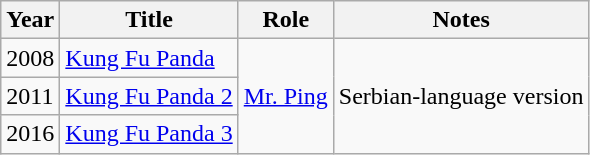<table class="wikitable">
<tr>
<th>Year</th>
<th>Title</th>
<th>Role</th>
<th class="unsortable">Notes</th>
</tr>
<tr>
<td>2008</td>
<td><a href='#'>Kung Fu Panda</a></td>
<td rowspan=3><a href='#'>Mr. Ping</a></td>
<td rowspan=3>Serbian-language version</td>
</tr>
<tr>
<td>2011</td>
<td><a href='#'>Kung Fu Panda 2</a></td>
</tr>
<tr>
<td>2016</td>
<td><a href='#'>Kung Fu Panda 3</a></td>
</tr>
</table>
